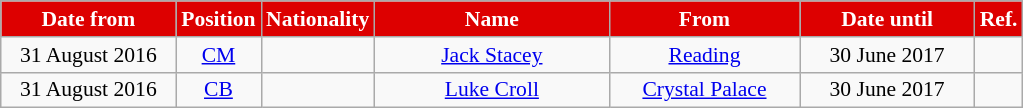<table class="wikitable"  style="text-align:center; font-size:90%; ">
<tr>
<th style="background:#DD0000; color:#FFFFFF; width:110px;">Date from</th>
<th style="background:#DD0000; color:#FFFFFF; width:50px;">Position</th>
<th style="background:#DD0000; color:#FFFFFF; width:50px;">Nationality</th>
<th style="background:#DD0000; color:#FFFFFF; width:150px;">Name</th>
<th style="background:#DD0000; color:#FFFFFF; width:120px;">From</th>
<th style="background:#DD0000; color:#FFFFFF; width:110px;">Date until</th>
<th style="background:#DD0000; color:#FFFFFF; width:25px;">Ref.</th>
</tr>
<tr>
<td>31 August 2016</td>
<td><a href='#'>CM</a></td>
<td></td>
<td><a href='#'>Jack Stacey</a></td>
<td><a href='#'>Reading</a></td>
<td>30 June 2017</td>
<td></td>
</tr>
<tr>
<td>31 August 2016</td>
<td><a href='#'>CB</a></td>
<td></td>
<td><a href='#'>Luke Croll</a></td>
<td><a href='#'>Crystal Palace</a></td>
<td>30 June 2017</td>
<td></td>
</tr>
</table>
